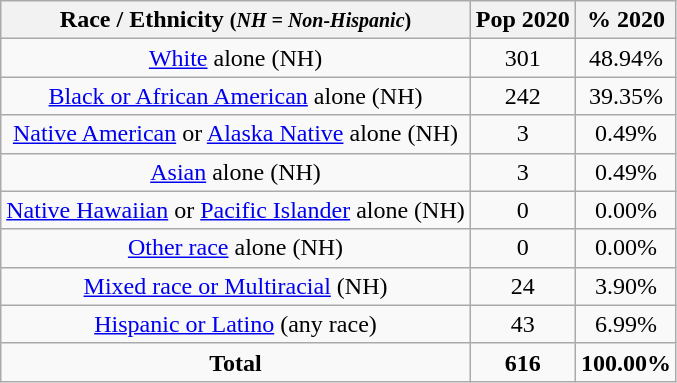<table class="wikitable" style="text-align:center;">
<tr>
<th>Race / Ethnicity <small>(<em>NH = Non-Hispanic</em>)</small></th>
<th>Pop 2020</th>
<th>% 2020</th>
</tr>
<tr>
<td><a href='#'>White</a> alone (NH)</td>
<td>301</td>
<td>48.94%</td>
</tr>
<tr>
<td><a href='#'>Black or African American</a> alone (NH)</td>
<td>242</td>
<td>39.35%</td>
</tr>
<tr>
<td><a href='#'>Native American</a> or <a href='#'>Alaska Native</a> alone (NH)</td>
<td>3 </td>
<td>0.49%</td>
</tr>
<tr>
<td><a href='#'>Asian</a> alone (NH)</td>
<td>3 </td>
<td>0.49%</td>
</tr>
<tr>
<td><a href='#'>Native Hawaiian</a> or <a href='#'>Pacific Islander</a> alone (NH)</td>
<td>0 </td>
<td>0.00%</td>
</tr>
<tr>
<td><a href='#'>Other race</a> alone (NH)</td>
<td>0</td>
<td>0.00%</td>
</tr>
<tr>
<td><a href='#'>Mixed race or Multiracial</a> (NH)</td>
<td>24</td>
<td>3.90%</td>
</tr>
<tr>
<td><a href='#'>Hispanic or Latino</a> (any race)</td>
<td>43</td>
<td>6.99%</td>
</tr>
<tr>
<td><strong>Total</strong></td>
<td><strong>616</strong></td>
<td><strong>100.00%</strong></td>
</tr>
</table>
